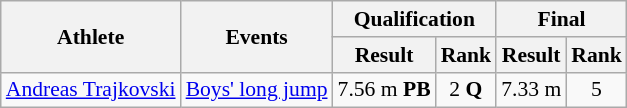<table class="wikitable" style="font-size:90%; text-align:center;">
<tr>
<th rowspan="2">Athlete</th>
<th rowspan="2">Events</th>
<th colspan="2">Qualification</th>
<th colspan="2">Final</th>
</tr>
<tr>
<th>Result</th>
<th>Rank</th>
<th>Result</th>
<th>Rank</th>
</tr>
<tr>
<td style="text-align:left;"><a href='#'>Andreas Trajkovski</a></td>
<td style="text-align:left;"><a href='#'>Boys' long jump</a></td>
<td>7.56 m <strong>PB</strong></td>
<td>2 <strong>Q</strong></td>
<td>7.33 m</td>
<td>5</td>
</tr>
</table>
